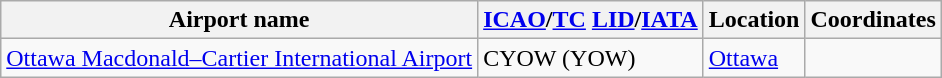<table class="wikitable sortable" style="width:auto;">
<tr>
<th width="*">Airport name</th>
<th width="*"><a href='#'>ICAO</a>/<a href='#'>TC</a> <a href='#'>LID</a>/<a href='#'>IATA</a></th>
<th width="*">Location</th>
<th width="*">Coordinates</th>
</tr>
<tr>
<td><a href='#'>Ottawa Macdonald–Cartier International Airport</a></td>
<td>CYOW (YOW)</td>
<td><a href='#'>Ottawa</a></td>
<td></td>
</tr>
</table>
